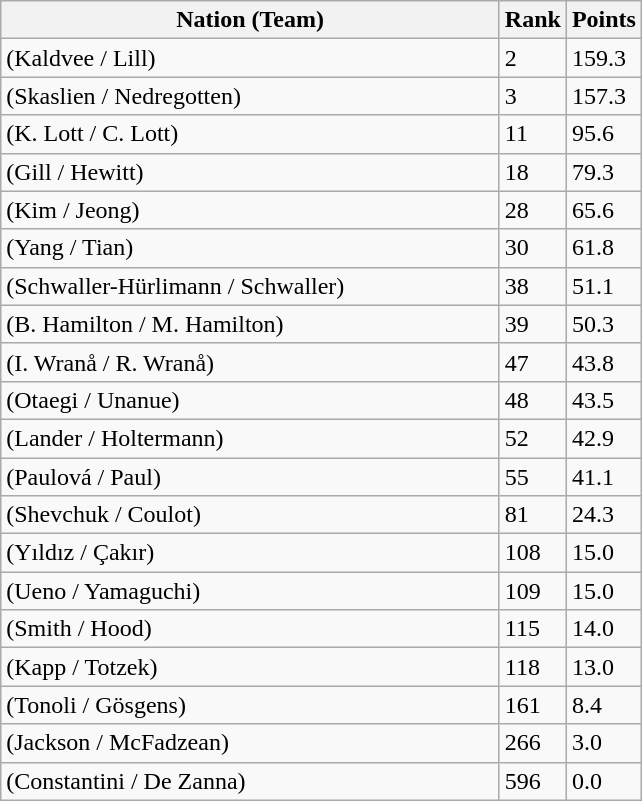<table class="wikitable">
<tr>
<th width=325>Nation (Team)</th>
<th width=15>Rank</th>
<th width=15>Points</th>
</tr>
<tr>
<td> (Kaldvee / Lill)</td>
<td>2</td>
<td>159.3</td>
</tr>
<tr>
<td> (Skaslien / Nedregotten)</td>
<td>3</td>
<td>157.3</td>
</tr>
<tr>
<td> (K. Lott / C. Lott)</td>
<td>11</td>
<td>95.6</td>
</tr>
<tr>
<td> (Gill / Hewitt)</td>
<td>18</td>
<td>79.3</td>
</tr>
<tr>
<td> (Kim / Jeong)</td>
<td>28</td>
<td>65.6</td>
</tr>
<tr>
<td> (Yang / Tian)</td>
<td>30</td>
<td>61.8</td>
</tr>
<tr>
<td> (Schwaller-Hürlimann / Schwaller)</td>
<td>38</td>
<td>51.1</td>
</tr>
<tr>
<td> (B. Hamilton / M. Hamilton)</td>
<td>39</td>
<td>50.3</td>
</tr>
<tr>
<td> (I. Wranå / R. Wranå)</td>
<td>47</td>
<td>43.8</td>
</tr>
<tr>
<td> (Otaegi / Unanue)</td>
<td>48</td>
<td>43.5</td>
</tr>
<tr>
<td> (Lander / Holtermann)</td>
<td>52</td>
<td>42.9</td>
</tr>
<tr>
<td> (Paulová / Paul)</td>
<td>55</td>
<td>41.1</td>
</tr>
<tr>
<td> (Shevchuk / Coulot)</td>
<td>81</td>
<td>24.3</td>
</tr>
<tr>
<td> (Yıldız / Çakır)</td>
<td>108</td>
<td>15.0</td>
</tr>
<tr>
<td> (Ueno / Yamaguchi)</td>
<td>109</td>
<td>15.0</td>
</tr>
<tr>
<td> (Smith / Hood)</td>
<td>115</td>
<td>14.0</td>
</tr>
<tr>
<td> (Kapp / Totzek)</td>
<td>118</td>
<td>13.0</td>
</tr>
<tr>
<td> (Tonoli / Gösgens)</td>
<td>161</td>
<td>8.4</td>
</tr>
<tr>
<td> (Jackson / McFadzean)</td>
<td>266</td>
<td>3.0</td>
</tr>
<tr>
<td> (Constantini / De Zanna)</td>
<td>596</td>
<td>0.0</td>
</tr>
</table>
